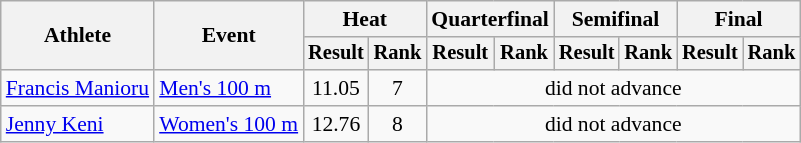<table class=wikitable style="font-size:90%">
<tr>
<th rowspan="2">Athlete</th>
<th rowspan="2">Event</th>
<th colspan="2">Heat</th>
<th colspan="2">Quarterfinal</th>
<th colspan="2">Semifinal</th>
<th colspan="2">Final</th>
</tr>
<tr style="font-size:95%">
<th>Result</th>
<th>Rank</th>
<th>Result</th>
<th>Rank</th>
<th>Result</th>
<th>Rank</th>
<th>Result</th>
<th>Rank</th>
</tr>
<tr align=center>
<td align=left><a href='#'>Francis Manioru</a></td>
<td align=left><a href='#'>Men's 100 m</a></td>
<td>11.05</td>
<td>7</td>
<td colspan=6>did not advance</td>
</tr>
<tr align=center>
<td align=left><a href='#'>Jenny Keni</a></td>
<td align=left><a href='#'>Women's 100 m</a></td>
<td>12.76</td>
<td>8</td>
<td colspan=6>did not advance</td>
</tr>
</table>
